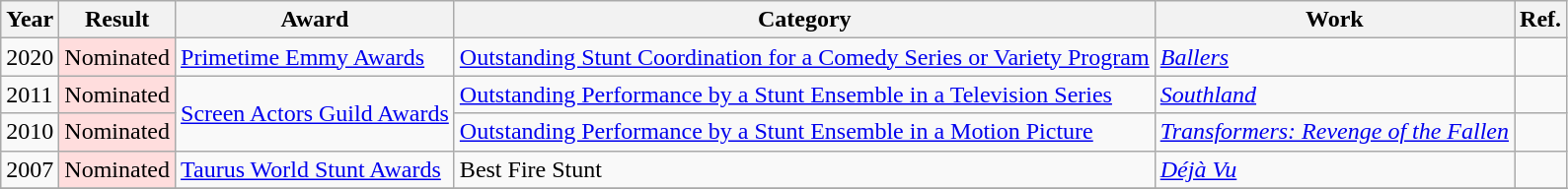<table class="wikitable">
<tr>
<th>Year</th>
<th>Result</th>
<th>Award</th>
<th>Category</th>
<th>Work</th>
<th>Ref.</th>
</tr>
<tr>
<td>2020</td>
<td style="background: #ffdddd">Nominated</td>
<td><a href='#'>Primetime Emmy Awards</a></td>
<td><a href='#'>Outstanding Stunt Coordination for a Comedy Series or Variety Program</a></td>
<td><em><a href='#'>Ballers</a></em></td>
<td></td>
</tr>
<tr>
<td>2011</td>
<td style="background: #ffdddd">Nominated</td>
<td rowspan="2"><a href='#'>Screen Actors Guild Awards</a></td>
<td><a href='#'>Outstanding Performance by a Stunt Ensemble in a Television Series</a></td>
<td><em><a href='#'>Southland</a></em></td>
<td></td>
</tr>
<tr>
<td>2010</td>
<td style="background: #ffdddd">Nominated</td>
<td><a href='#'>Outstanding Performance by a Stunt Ensemble in a Motion Picture</a></td>
<td><em><a href='#'>Transformers: Revenge of the Fallen</a></em></td>
<td></td>
</tr>
<tr>
<td>2007</td>
<td style="background: #ffdddd">Nominated</td>
<td><a href='#'>Taurus World Stunt Awards</a></td>
<td>Best Fire Stunt</td>
<td><em><a href='#'>Déjà Vu</a></em></td>
<td></td>
</tr>
<tr>
</tr>
</table>
